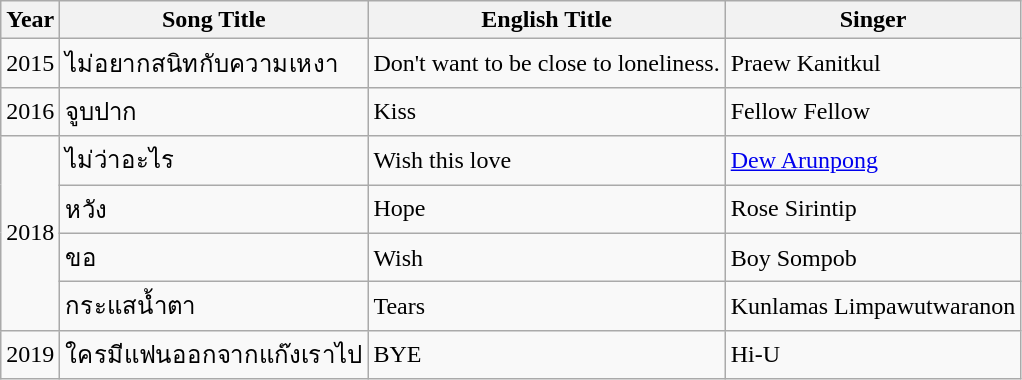<table class="wikitable plainrowheaders sortable">
<tr>
<th scope="col">Year</th>
<th scope="col">Song Title</th>
<th scope="col">English Title</th>
<th scope="col">Singer</th>
</tr>
<tr>
<td style="text-align: center;">2015</td>
<td>ไม่อยากสนิทกับความเหงา</td>
<td>Don't want to be close to loneliness.</td>
<td>Praew Kanitkul</td>
</tr>
<tr>
<td style="text-align: center;">2016</td>
<td>จูบปาก</td>
<td>Kiss</td>
<td>Fellow Fellow</td>
</tr>
<tr>
<td rowspan="4" style="text-align: center;">2018</td>
<td>ไม่ว่าอะไร</td>
<td>Wish this love</td>
<td><a href='#'>Dew Arunpong</a></td>
</tr>
<tr>
<td>หวัง</td>
<td>Hope</td>
<td>Rose Sirintip</td>
</tr>
<tr>
<td>ขอ</td>
<td>Wish</td>
<td>Boy Sompob</td>
</tr>
<tr>
<td>กระแสน้ำตา</td>
<td>Tears</td>
<td>Kunlamas Limpawutwaranon</td>
</tr>
<tr>
<td style="text-align: center;">2019</td>
<td>ใครมีแฟนออกจากแก๊งเราไป</td>
<td>BYE</td>
<td>Hi-U</td>
</tr>
</table>
